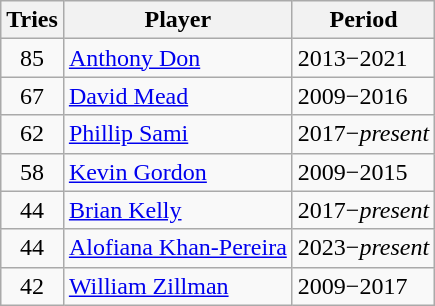<table class="wikitable">
<tr>
<th>Tries</th>
<th>Player</th>
<th>Period</th>
</tr>
<tr>
<td style="text-align:center;">85</td>
<td><a href='#'>Anthony Don</a></td>
<td>2013−2021</td>
</tr>
<tr>
<td style="text-align:center;">67</td>
<td><a href='#'>David Mead</a></td>
<td>2009−2016</td>
</tr>
<tr>
<td style="text-align:center;">62</td>
<td><a href='#'>Phillip Sami</a></td>
<td>2017−<em>present</em></td>
</tr>
<tr>
<td style="text-align:center;">58</td>
<td><a href='#'>Kevin Gordon</a></td>
<td>2009−2015</td>
</tr>
<tr>
<td style="text-align:center;">44</td>
<td><a href='#'>Brian Kelly</a></td>
<td>2017−<em>present</em></td>
</tr>
<tr>
<td style="text-align:center;">44</td>
<td><a href='#'>Alofiana Khan-Pereira</a></td>
<td>2023−<em>present</em></td>
</tr>
<tr>
<td style="text-align:center;">42</td>
<td><a href='#'>William Zillman</a></td>
<td>2009−2017</td>
</tr>
</table>
